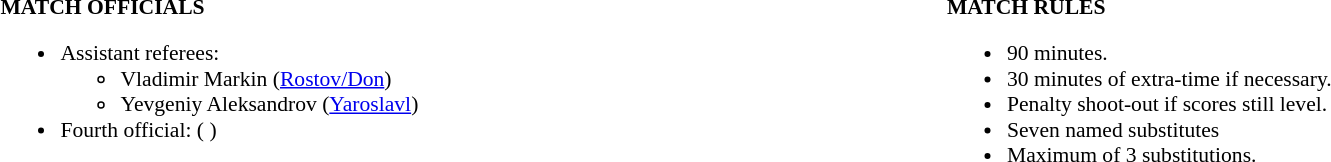<table width=100% style="font-size: 90%">
<tr>
<td width=50% valign=top><br><strong>MATCH OFFICIALS</strong><ul><li>Assistant referees:<ul><li>Vladimir Markin (<a href='#'>Rostov/Don</a>)</li><li>Yevgeniy Aleksandrov (<a href='#'>Yaroslavl</a>)</li></ul></li><li>Fourth official:  ( )</li></ul></td>
<td width=50% valign=top><br><strong>MATCH RULES</strong><ul><li>90 minutes.</li><li>30 minutes of extra-time if necessary.</li><li>Penalty shoot-out if scores still level.</li><li>Seven named substitutes</li><li>Maximum of 3 substitutions.</li></ul></td>
</tr>
</table>
